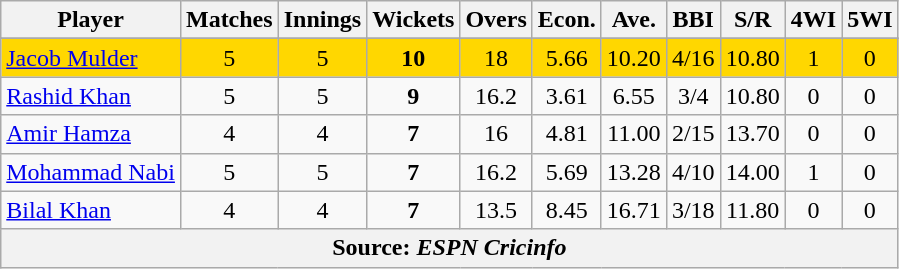<table class="wikitable" style="text-align: center">
<tr>
<th>Player</th>
<th>Matches</th>
<th>Innings</th>
<th>Wickets</th>
<th>Overs</th>
<th>Econ.</th>
<th>Ave.</th>
<th>BBI</th>
<th>S/R</th>
<th>4WI</th>
<th>5WI</th>
</tr>
<tr>
</tr>
<tr style="background:gold;">
<td style="text-align:left"> <a href='#'>Jacob Mulder</a></td>
<td>5</td>
<td>5</td>
<td><strong>10</strong></td>
<td>18</td>
<td>5.66</td>
<td>10.20</td>
<td>4/16</td>
<td>10.80</td>
<td>1</td>
<td>0</td>
</tr>
<tr>
<td style="text-align:left"> <a href='#'>Rashid Khan</a></td>
<td>5</td>
<td>5</td>
<td><strong>9</strong></td>
<td>16.2</td>
<td>3.61</td>
<td>6.55</td>
<td>3/4</td>
<td>10.80</td>
<td>0</td>
<td>0</td>
</tr>
<tr>
<td style="text-align:left"> <a href='#'>Amir Hamza</a></td>
<td>4</td>
<td>4</td>
<td><strong>7</strong></td>
<td>16</td>
<td>4.81</td>
<td>11.00</td>
<td>2/15</td>
<td>13.70</td>
<td>0</td>
<td>0</td>
</tr>
<tr>
<td style="text-align:left"> <a href='#'>Mohammad Nabi</a></td>
<td>5</td>
<td>5</td>
<td><strong>7</strong></td>
<td>16.2</td>
<td>5.69</td>
<td>13.28</td>
<td>4/10</td>
<td>14.00</td>
<td>1</td>
<td>0</td>
</tr>
<tr>
<td style="text-align:left"> <a href='#'>Bilal Khan</a></td>
<td>4</td>
<td>4</td>
<td><strong>7</strong></td>
<td>13.5</td>
<td>8.45</td>
<td>16.71</td>
<td>3/18</td>
<td>11.80</td>
<td>0</td>
<td>0</td>
</tr>
<tr>
<th colspan="11">Source: <em>ESPN Cricinfo</em></th>
</tr>
</table>
